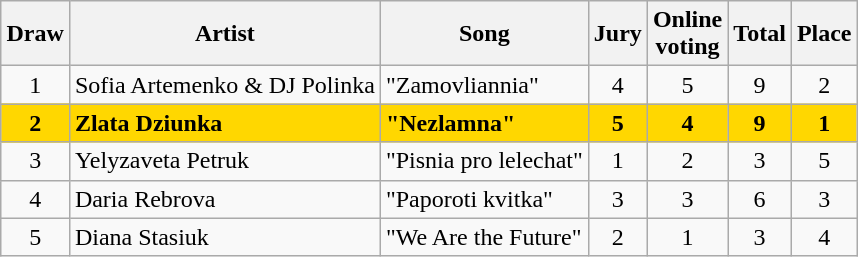<table class="sortable wikitable plainrowheaders" style="margin: 1em auto 1em auto; text-align:center">
<tr>
<th scope="col">Draw</th>
<th scope="col">Artist</th>
<th scope="col">Song</th>
<th scope="col">Jury</th>
<th scope="col">Online<br>voting</th>
<th scope="col">Total</th>
<th scope="col">Place</th>
</tr>
<tr>
<td scope="row" style="text-align:center;">1</td>
<td align="left">Sofia Artemenko & DJ Polinka</td>
<td align="left">"Zamovliannia" </td>
<td>4</td>
<td>5</td>
<td>9</td>
<td>2</td>
</tr>
<tr style="font-weight:bold; background:gold;">
<td style="font-weight:bold; text-align:center; background:gold;" scope="row">2</td>
<td align="left">Zlata Dziunka</td>
<td align="left">"Nezlamna" </td>
<td>5</td>
<td>4</td>
<td>9</td>
<td>1</td>
</tr>
<tr>
<td scope="row" style="text-align:center;">3</td>
<td align="left">Yelyzaveta Petruk</td>
<td align="left">"Pisnia pro lelechat" </td>
<td>1</td>
<td>2</td>
<td>3</td>
<td>5</td>
</tr>
<tr>
<td scope="row" style="text-align:center;">4</td>
<td align="left">Daria Rebrova</td>
<td align="left">"Paporoti kvitka" </td>
<td>3</td>
<td>3</td>
<td>6</td>
<td>3</td>
</tr>
<tr>
<td scope="row" style="text-align:center;">5</td>
<td align="left">Diana Stasiuk</td>
<td align="left">"We Are the Future"</td>
<td>2</td>
<td>1</td>
<td>3</td>
<td>4</td>
</tr>
</table>
